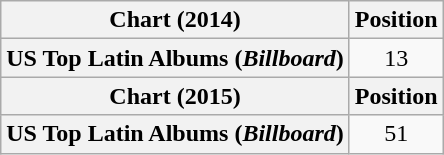<table class="wikitable plainrowheaders"  style="text-align:center">
<tr>
<th scope="col">Chart (2014)</th>
<th scope="col">Position</th>
</tr>
<tr>
<th scope="row">US Top Latin Albums (<em>Billboard</em>)</th>
<td>13</td>
</tr>
<tr>
<th scope="col">Chart (2015)</th>
<th scope="col">Position</th>
</tr>
<tr>
<th scope="row">US Top Latin Albums (<em>Billboard</em>)</th>
<td>51</td>
</tr>
</table>
